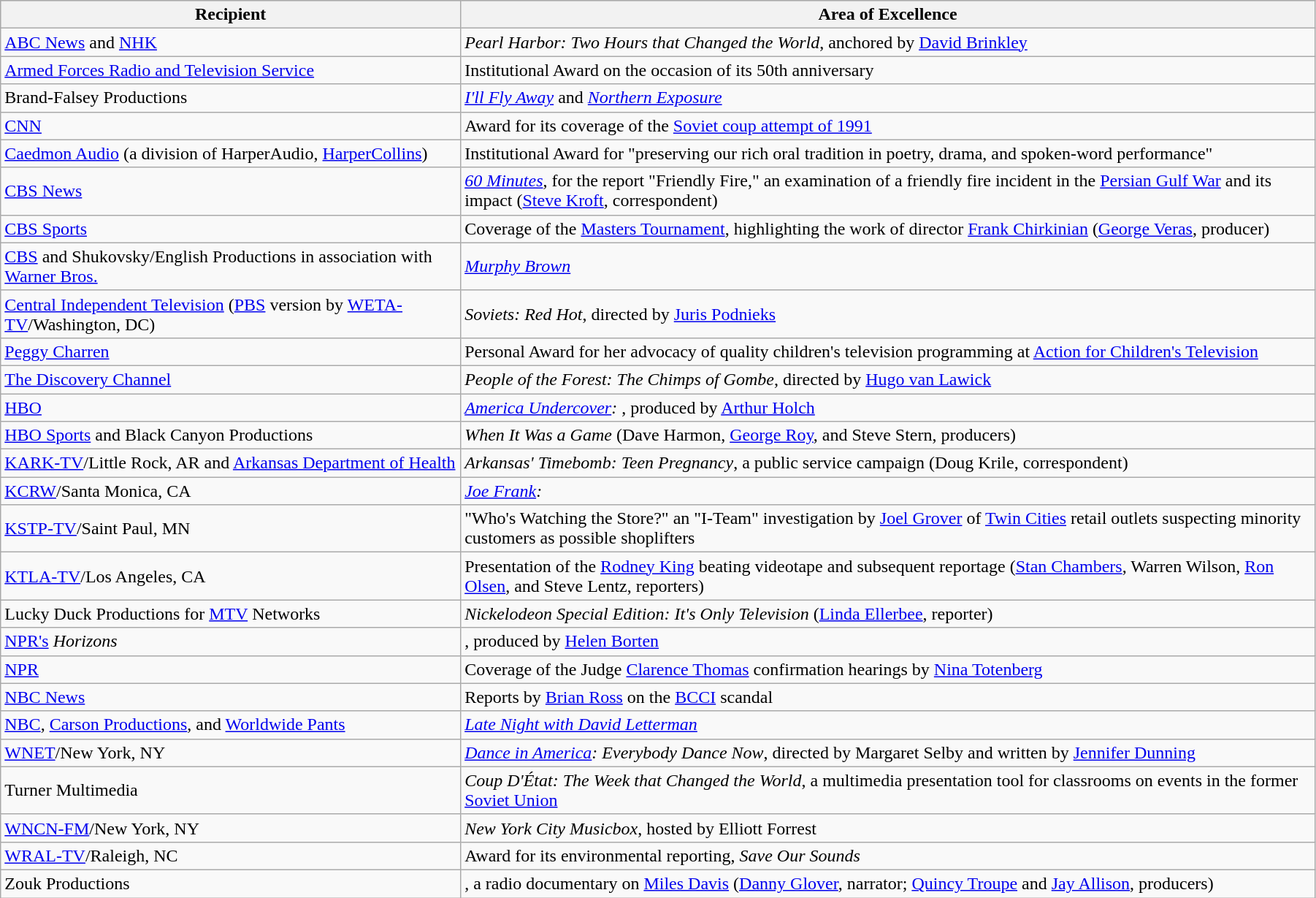<table class="wikitable" style="width:95%">
<tr bgcolor="#CCCCCC">
<th width=35%>Recipient</th>
<th width=65%>Area of Excellence</th>
</tr>
<tr>
<td><a href='#'>ABC News</a> and <a href='#'>NHK</a></td>
<td><em>Pearl Harbor: Two Hours that Changed the World</em>, anchored by <a href='#'>David Brinkley</a></td>
</tr>
<tr>
<td><a href='#'>Armed Forces Radio and Television Service</a></td>
<td>Institutional Award on the occasion of its 50th anniversary</td>
</tr>
<tr>
<td>Brand-Falsey Productions</td>
<td><em><a href='#'>I'll Fly Away</a></em> and <em><a href='#'>Northern Exposure</a></em></td>
</tr>
<tr>
<td><a href='#'>CNN</a></td>
<td>Award for its coverage of the <a href='#'>Soviet coup attempt of 1991</a></td>
</tr>
<tr>
<td><a href='#'>Caedmon Audio</a> (a division of HarperAudio, <a href='#'>HarperCollins</a>)</td>
<td>Institutional Award for "preserving our rich oral tradition in poetry, drama, and spoken-word performance"</td>
</tr>
<tr>
<td><a href='#'>CBS News</a></td>
<td><em><a href='#'>60 Minutes</a></em>, for the report "Friendly Fire," an examination of a friendly fire incident in the <a href='#'>Persian Gulf War</a> and its impact (<a href='#'>Steve Kroft</a>, correspondent)</td>
</tr>
<tr>
<td><a href='#'>CBS Sports</a></td>
<td>Coverage of the <a href='#'>Masters Tournament</a>, highlighting the work of director <a href='#'>Frank Chirkinian</a> (<a href='#'>George Veras</a>, producer)</td>
</tr>
<tr>
<td><a href='#'>CBS</a> and Shukovsky/English Productions in association with <a href='#'>Warner Bros.</a></td>
<td><em><a href='#'>Murphy Brown</a></em></td>
</tr>
<tr>
<td><a href='#'>Central Independent Television</a> (<a href='#'>PBS</a> version by <a href='#'>WETA-TV</a>/Washington, DC)</td>
<td><em>Soviets: Red Hot</em>, directed by <a href='#'>Juris Podnieks</a></td>
</tr>
<tr>
<td><a href='#'>Peggy Charren</a></td>
<td>Personal Award for her advocacy of quality children's television programming at <a href='#'>Action for Children's Television</a></td>
</tr>
<tr>
<td><a href='#'>The Discovery Channel</a></td>
<td><em>People of the Forest: The Chimps of Gombe</em>, directed by <a href='#'>Hugo van Lawick</a></td>
</tr>
<tr>
<td><a href='#'>HBO</a></td>
<td><em><a href='#'>America Undercover</a>: </em>, produced by <a href='#'>Arthur Holch</a></td>
</tr>
<tr>
<td><a href='#'>HBO Sports</a> and Black Canyon Productions</td>
<td><em>When It Was a Game</em> (Dave Harmon, <a href='#'>George Roy</a>, and Steve Stern, producers)</td>
</tr>
<tr>
<td><a href='#'>KARK-TV</a>/Little Rock, AR and <a href='#'>Arkansas Department of Health</a></td>
<td><em>Arkansas' Timebomb: Teen Pregnancy</em>, a public service campaign (Doug Krile, correspondent)</td>
</tr>
<tr>
<td><a href='#'>KCRW</a>/Santa Monica, CA</td>
<td><em><a href='#'>Joe Frank</a>: </em></td>
</tr>
<tr>
<td><a href='#'>KSTP-TV</a>/Saint Paul, MN</td>
<td>"Who's Watching the Store?" an "I-Team" investigation by <a href='#'>Joel Grover</a> of <a href='#'>Twin Cities</a> retail outlets suspecting minority customers as possible shoplifters</td>
</tr>
<tr>
<td><a href='#'>KTLA-TV</a>/Los Angeles, CA</td>
<td>Presentation of the <a href='#'>Rodney King</a> beating videotape and subsequent reportage (<a href='#'>Stan Chambers</a>, Warren Wilson, <a href='#'>Ron Olsen</a>, and Steve Lentz, reporters)</td>
</tr>
<tr>
<td>Lucky Duck Productions for <a href='#'>MTV</a> Networks</td>
<td><em>Nickelodeon Special Edition: It's Only Television</em> (<a href='#'>Linda Ellerbee</a>, reporter)</td>
</tr>
<tr>
<td><a href='#'>NPR's</a> <em>Horizons</em></td>
<td><em></em>, produced by <a href='#'>Helen Borten</a></td>
</tr>
<tr>
<td><a href='#'>NPR</a></td>
<td>Coverage of the Judge <a href='#'>Clarence Thomas</a> confirmation hearings by <a href='#'>Nina Totenberg</a></td>
</tr>
<tr>
<td><a href='#'>NBC News</a></td>
<td>Reports by <a href='#'>Brian Ross</a> on the <a href='#'>BCCI</a> scandal</td>
</tr>
<tr>
<td><a href='#'>NBC</a>, <a href='#'>Carson Productions</a>, and <a href='#'>Worldwide Pants</a></td>
<td><em><a href='#'>Late Night with David Letterman</a></em></td>
</tr>
<tr>
<td><a href='#'>WNET</a>/New York, NY</td>
<td><em><a href='#'>Dance in America</a>: Everybody Dance Now</em>, directed by Margaret Selby and written by <a href='#'>Jennifer Dunning</a></td>
</tr>
<tr>
<td>Turner Multimedia</td>
<td><em>Coup D'État: The Week that Changed the World</em>, a multimedia presentation tool for classrooms on events in the former <a href='#'>Soviet Union</a></td>
</tr>
<tr>
<td><a href='#'>WNCN-FM</a>/New York, NY</td>
<td><em>New York City Musicbox</em>, hosted by Elliott Forrest</td>
</tr>
<tr>
<td><a href='#'>WRAL-TV</a>/Raleigh, NC</td>
<td>Award for its environmental reporting, <em>Save Our Sounds</em></td>
</tr>
<tr>
<td>Zouk Productions</td>
<td><em></em>, a radio documentary on <a href='#'>Miles Davis</a> (<a href='#'>Danny Glover</a>, narrator; <a href='#'>Quincy Troupe</a> and <a href='#'>Jay Allison</a>, producers)</td>
</tr>
</table>
